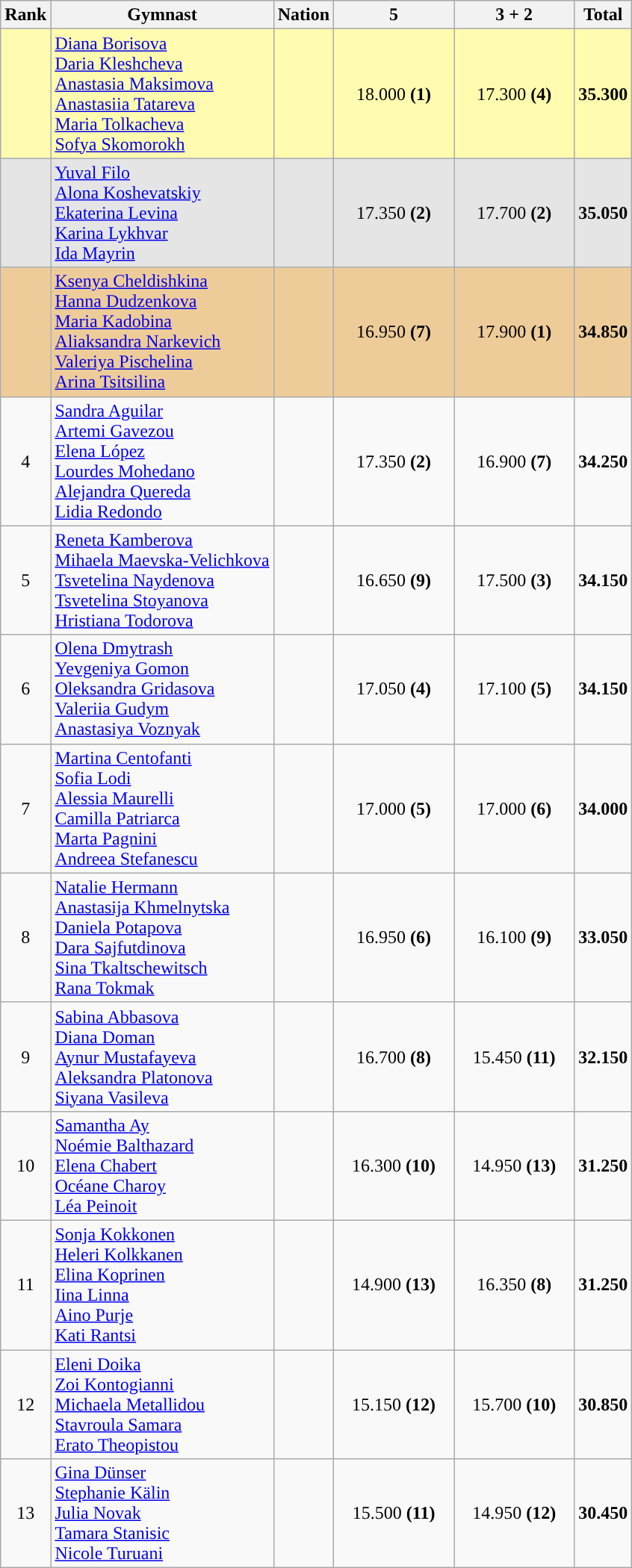<table class="wikitable sortable" style="text-align:center">
<tr>
<th>Rank</th>
<th>Gymnast</th>
<th>Nation</th>
<th width=100px>5 </th>
<th width=100px>3  + 2 </th>
<th>Total</th>
</tr>
<tr bgcolor=fffcaf>
<td></td>
<td align=left><a href='#'>Diana Borisova</a> <br><a href='#'>Daria Kleshcheva</a> <br><a href='#'>Anastasia Maksimova</a><br><a href='#'>Anastasiia Tatareva</a><br><a href='#'>Maria Tolkacheva</a><br><a href='#'>Sofya Skomorokh</a></td>
<td align=left></td>
<td>18.000 <strong>(1)</strong></td>
<td>17.300 <strong>(4)</strong></td>
<td><strong>35.300</strong></td>
</tr>
<tr bgcolor=e5e5e5>
<td></td>
<td align=left><a href='#'>Yuval Filo</a><br><a href='#'>Alona Koshevatskiy</a><br><a href='#'>Ekaterina Levina</a><br><a href='#'>Karina Lykhvar</a><br><a href='#'>Ida Mayrin</a></td>
<td align=left></td>
<td>17.350 <strong>(2)</strong></td>
<td>17.700 <strong>(2)</strong></td>
<td><strong>35.050</strong></td>
</tr>
<tr bgcolor=eecc99>
<td></td>
<td align=left><a href='#'>Ksenya Cheldishkina</a> <br><a href='#'>Hanna Dudzenkova</a><br><a href='#'>Maria Kadobina</a><br><a href='#'>Aliaksandra Narkevich</a> <br><a href='#'>Valeriya Pischelina</a><br><a href='#'>Arina Tsitsilina</a></td>
<td align=left></td>
<td>16.950 <strong>(7)</strong></td>
<td>17.900 <strong>(1)</strong></td>
<td><strong>34.850</strong></td>
</tr>
<tr>
<td>4</td>
<td align=left><a href='#'>Sandra Aguilar</a><br><a href='#'>Artemi Gavezou</a><br><a href='#'>Elena López</a> <br><a href='#'>Lourdes Mohedano</a><br><a href='#'>Alejandra Quereda</a><br><a href='#'>Lidia Redondo</a> </td>
<td align=left></td>
<td>17.350 <strong>(2)</strong></td>
<td>16.900 <strong>(7)</strong></td>
<td><strong>34.250</strong></td>
</tr>
<tr>
<td>5</td>
<td align=left><a href='#'>Reneta Kamberova</a><br><a href='#'>Mihaela Maevska-Velichkova</a><br><a href='#'>Tsvetelina Naydenova</a><br><a href='#'>Tsvetelina Stoyanova</a><br><a href='#'>Hristiana Todorova</a></td>
<td align=left></td>
<td>16.650 <strong>(9)</strong></td>
<td>17.500 <strong>(3)</strong></td>
<td><strong>34.150</strong></td>
</tr>
<tr>
<td>6</td>
<td align=left><a href='#'>Olena Dmytrash</a><br><a href='#'>Yevgeniya Gomon</a><br><a href='#'>Oleksandra Gridasova</a><br><a href='#'>Valeriia Gudym</a><br><a href='#'>Anastasiya Voznyak</a></td>
<td align=left></td>
<td>17.050 <strong>(4)</strong></td>
<td>17.100 <strong>(5)</strong></td>
<td><strong>34.150</strong></td>
</tr>
<tr>
<td>7</td>
<td align=left><a href='#'>Martina Centofanti</a> <br><a href='#'>Sofia Lodi</a><br><a href='#'>Alessia Maurelli</a><br><a href='#'>Camilla Patriarca</a><br><a href='#'>Marta Pagnini</a><br><a href='#'>Andreea Stefanescu</a> </td>
<td align=left></td>
<td>17.000 <strong>(5)</strong></td>
<td>17.000 <strong>(6)</strong></td>
<td><strong>34.000</strong></td>
</tr>
<tr>
<td>8</td>
<td align=left><a href='#'>Natalie Hermann</a> <br><a href='#'>Anastasija Khmelnytska</a><br><a href='#'>Daniela Potapova</a><br><a href='#'>Dara Sajfutdinova</a><br><a href='#'>Sina Tkaltschewitsch</a> <br><a href='#'>Rana Tokmak</a></td>
<td align=left></td>
<td>16.950 <strong>(6)</strong></td>
<td>16.100 <strong>(9)</strong></td>
<td><strong>33.050</strong></td>
</tr>
<tr>
<td>9</td>
<td align=left><a href='#'>Sabina Abbasova</a><br><a href='#'>Diana Doman</a><br><a href='#'>Aynur Mustafayeva</a><br><a href='#'>Aleksandra Platonova</a><br><a href='#'>Siyana Vasileva</a></td>
<td align=left></td>
<td>16.700 <strong>(8)</strong></td>
<td>15.450 <strong>(11)</strong></td>
<td><strong>32.150</strong></td>
</tr>
<tr>
<td>10</td>
<td align=left><a href='#'>Samantha Ay</a><br><a href='#'>Noémie Balthazard</a><br><a href='#'>Elena Chabert</a><br><a href='#'>Océane Charoy</a><br><a href='#'>Léa Peinoit</a></td>
<td align=left></td>
<td>16.300 <strong>(10)</strong></td>
<td>14.950 <strong>(13)</strong></td>
<td><strong>31.250</strong></td>
</tr>
<tr>
<td>11</td>
<td align=left><a href='#'>Sonja Kokkonen</a><br><a href='#'>Heleri Kolkkanen</a> <br><a href='#'>Elina Koprinen</a><br><a href='#'>Iina Linna</a><br><a href='#'>Aino Purje</a><br><a href='#'>Kati Rantsi</a> </td>
<td align=left></td>
<td>14.900 <strong>(13)</strong></td>
<td>16.350 <strong>(8)</strong></td>
<td><strong>31.250</strong></td>
</tr>
<tr>
<td>12</td>
<td align=left><a href='#'>Eleni Doika</a><br><a href='#'>Zoi Kontogianni</a><br><a href='#'>Michaela Metallidou</a><br><a href='#'>Stavroula Samara</a><br><a href='#'>Erato Theopistou</a></td>
<td align="left"></td>
<td>15.150 <strong>(12)</strong></td>
<td>15.700 <strong>(10)</strong></td>
<td><strong>30.850</strong></td>
</tr>
<tr>
<td>13</td>
<td align=left><a href='#'>Gina Dünser</a><br><a href='#'>Stephanie Kälin</a><br><a href='#'>Julia Novak</a><br><a href='#'>Tamara Stanisic</a><br><a href='#'>Nicole Turuani</a></td>
<td align=left></td>
<td>15.500 <strong>(11)</strong></td>
<td>14.950 <strong>(12)</strong></td>
<td><strong>30.450</strong></td>
</tr>
</table>
